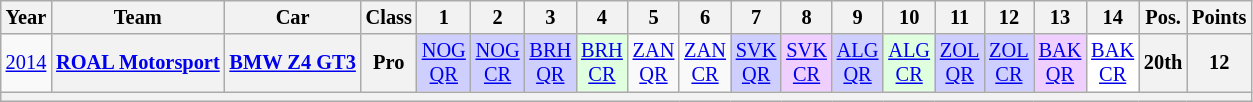<table class="wikitable" style="text-align:center; font-size:85%;">
<tr>
<th>Year</th>
<th>Team</th>
<th>Car</th>
<th>Class</th>
<th>1</th>
<th>2</th>
<th>3</th>
<th>4</th>
<th>5</th>
<th>6</th>
<th>7</th>
<th>8</th>
<th>9</th>
<th>10</th>
<th>11</th>
<th>12</th>
<th>13</th>
<th>14</th>
<th>Pos.</th>
<th>Points</th>
</tr>
<tr>
<td><a href='#'>2014</a></td>
<th nowrap><a href='#'>ROAL Motorsport</a></th>
<th nowrap><a href='#'>BMW Z4 GT3</a></th>
<th>Pro</th>
<td style="background:#CFCFFF;"><a href='#'>NOG<br>QR</a><br></td>
<td style="background:#CFCFFF;"><a href='#'>NOG<br>CR</a><br></td>
<td style="background:#CFCFFF;"><a href='#'>BRH<br>QR</a><br></td>
<td style="background:#DFFFDF;"><a href='#'>BRH<br>CR</a><br></td>
<td><a href='#'>ZAN<br>QR</a></td>
<td><a href='#'>ZAN<br>CR</a></td>
<td style="background:#CFCFFF;"><a href='#'>SVK<br>QR</a><br></td>
<td style="background:#EFCFFF;"><a href='#'>SVK<br>CR</a><br></td>
<td style="background:#CFCFFF;"><a href='#'>ALG<br>QR</a><br></td>
<td style="background:#DFFFDF;"><a href='#'>ALG<br>CR</a><br></td>
<td style="background:#CFCFFF;"><a href='#'>ZOL<br>QR</a><br></td>
<td style="background:#CFCFFF;"><a href='#'>ZOL<br>CR</a><br></td>
<td style="background:#EFCFFF;"><a href='#'>BAK<br>QR</a><br></td>
<td style="background:#fff;"><a href='#'>BAK<br>CR</a><br></td>
<th>20th</th>
<th>12</th>
</tr>
<tr>
<th colspan="20"></th>
</tr>
</table>
